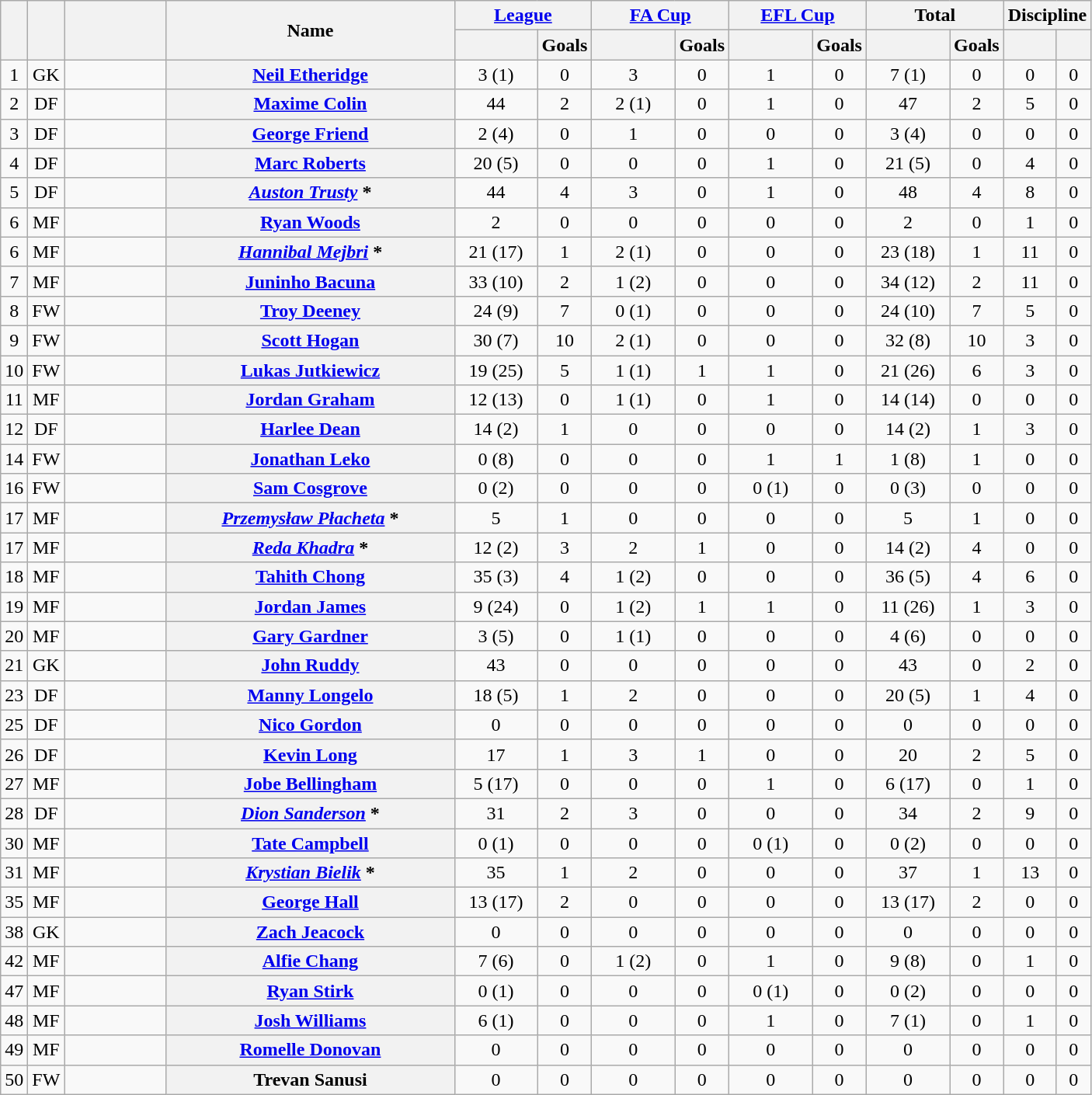<table class="wikitable plainrowheaders" style="text-align:center;">
<tr>
<th rowspan="2" scope="col"></th>
<th rowspan="2" scope="col"></th>
<th rowspan="2" scope="col" style="width:5em;"></th>
<th rowspan="2" scope="col" style="width:15em;">Name</th>
<th colspan="2"><a href='#'>League</a></th>
<th colspan="2"><a href='#'>FA Cup</a></th>
<th colspan="2"><a href='#'>EFL Cup</a></th>
<th colspan="2">Total</th>
<th colspan="2">Discipline</th>
</tr>
<tr>
<th scope="col" style="width:4em;"></th>
<th scope="col">Goals</th>
<th scope="col" style="width:4em;"></th>
<th scope="col">Goals</th>
<th scope="col" style="width:4em;"></th>
<th scope="col">Goals</th>
<th scope="col" style="width:4em;"></th>
<th scope="col">Goals</th>
<th scope="col"></th>
<th scope="col"></th>
</tr>
<tr>
<td>1</td>
<td>GK</td>
<td style=text-align:left></td>
<th scope=row><a href='#'>Neil Etheridge</a></th>
<td>3 (1)</td>
<td>0</td>
<td>3</td>
<td>0</td>
<td>1</td>
<td>0</td>
<td>7 (1)</td>
<td>0</td>
<td>0</td>
<td>0</td>
</tr>
<tr>
<td>2</td>
<td>DF</td>
<td style=text-align:left></td>
<th scope=row><a href='#'>Maxime Colin</a></th>
<td>44</td>
<td>2</td>
<td>2 (1)</td>
<td>0</td>
<td>1</td>
<td>0</td>
<td>47</td>
<td>2</td>
<td>5</td>
<td>0</td>
</tr>
<tr>
<td>3</td>
<td>DF</td>
<td style=text-align:left></td>
<th scope=row><a href='#'>George Friend</a></th>
<td>2 (4)</td>
<td>0</td>
<td>1</td>
<td>0</td>
<td>0</td>
<td>0</td>
<td>3 (4)</td>
<td>0</td>
<td>0</td>
<td>0</td>
</tr>
<tr>
<td>4</td>
<td>DF</td>
<td style=text-align:left></td>
<th scope=row><a href='#'>Marc Roberts</a></th>
<td>20 (5)</td>
<td>0</td>
<td>0</td>
<td>0</td>
<td>1</td>
<td>0</td>
<td>21 (5)</td>
<td>0</td>
<td>4</td>
<td>0</td>
</tr>
<tr>
<td>5</td>
<td>DF</td>
<td style=text-align:left></td>
<th scope=row><em><a href='#'>Auston Trusty</a></em> *</th>
<td>44</td>
<td>4</td>
<td>3</td>
<td>0</td>
<td>1</td>
<td>0</td>
<td>48</td>
<td>4</td>
<td>8</td>
<td>0</td>
</tr>
<tr>
<td>6</td>
<td>MF</td>
<td style=text-align:left></td>
<th scope=row><a href='#'>Ryan Woods</a> </th>
<td>2</td>
<td>0</td>
<td>0</td>
<td>0</td>
<td>0</td>
<td>0</td>
<td>2</td>
<td>0</td>
<td>1</td>
<td>0</td>
</tr>
<tr>
<td>6</td>
<td>MF</td>
<td style=text-align:left></td>
<th scope=row><em><a href='#'>Hannibal Mejbri</a></em> *</th>
<td>21 (17)</td>
<td>1</td>
<td>2 (1)</td>
<td>0</td>
<td>0</td>
<td>0</td>
<td>23 (18)</td>
<td>1</td>
<td>11</td>
<td>0</td>
</tr>
<tr>
<td>7</td>
<td>MF</td>
<td style=text-align:left></td>
<th scope=row><a href='#'>Juninho Bacuna</a></th>
<td>33 (10)</td>
<td>2</td>
<td>1 (2)</td>
<td>0</td>
<td>0</td>
<td>0</td>
<td>34 (12)</td>
<td>2</td>
<td>11</td>
<td>0</td>
</tr>
<tr>
<td>8</td>
<td>FW</td>
<td style=text-align:left></td>
<th scope=row><a href='#'>Troy Deeney</a></th>
<td>24 (9)</td>
<td>7</td>
<td>0 (1)</td>
<td>0</td>
<td>0</td>
<td>0</td>
<td>24 (10)</td>
<td>7</td>
<td>5</td>
<td>0</td>
</tr>
<tr>
<td>9</td>
<td>FW</td>
<td style=text-align:left></td>
<th scope=row><a href='#'>Scott Hogan</a></th>
<td>30 (7)</td>
<td>10</td>
<td>2 (1)</td>
<td>0</td>
<td>0</td>
<td>0</td>
<td>32 (8)</td>
<td>10</td>
<td>3</td>
<td>0</td>
</tr>
<tr>
<td>10</td>
<td>FW</td>
<td style=text-align:left></td>
<th scope=row><a href='#'>Lukas Jutkiewicz</a></th>
<td>19 (25)</td>
<td>5</td>
<td>1 (1)</td>
<td>1</td>
<td>1</td>
<td>0</td>
<td>21 (26)</td>
<td>6</td>
<td>3</td>
<td>0</td>
</tr>
<tr>
<td>11</td>
<td>MF</td>
<td style=text-align:left></td>
<th scope=row><a href='#'>Jordan Graham</a></th>
<td>12 (13)</td>
<td>0</td>
<td>1 (1)</td>
<td>0</td>
<td>1</td>
<td>0</td>
<td>14 (14)</td>
<td>0</td>
<td>0</td>
<td>0</td>
</tr>
<tr>
<td>12</td>
<td>DF</td>
<td style=text-align:left></td>
<th scope=row><a href='#'>Harlee Dean</a></th>
<td>14 (2)</td>
<td>1</td>
<td>0</td>
<td>0</td>
<td>0</td>
<td>0</td>
<td>14 (2)</td>
<td>1</td>
<td>3</td>
<td>0</td>
</tr>
<tr>
<td>14</td>
<td>FW</td>
<td style=text-align:left></td>
<th scope=row><a href='#'>Jonathan Leko</a> </th>
<td>0 (8)</td>
<td>0</td>
<td>0</td>
<td>0</td>
<td>1</td>
<td>1</td>
<td>1 (8)</td>
<td>1</td>
<td>0</td>
<td>0</td>
</tr>
<tr>
<td>16</td>
<td>FW</td>
<td style=text-align:left></td>
<th scope=row><a href='#'>Sam Cosgrove</a></th>
<td>0 (2)</td>
<td>0</td>
<td>0</td>
<td>0</td>
<td>0 (1)</td>
<td>0</td>
<td>0 (3)</td>
<td>0</td>
<td>0</td>
<td>0</td>
</tr>
<tr>
<td>17</td>
<td>MF</td>
<td style=text-align:left></td>
<th scope=row><em><a href='#'>Przemysław Płacheta</a></em> * </th>
<td>5</td>
<td>1</td>
<td>0</td>
<td>0</td>
<td>0</td>
<td>0</td>
<td>5</td>
<td>1</td>
<td>0</td>
<td>0</td>
</tr>
<tr>
<td>17</td>
<td>MF</td>
<td style=text-align:left></td>
<th scope=row><em><a href='#'>Reda Khadra</a></em> *</th>
<td>12 (2)</td>
<td>3</td>
<td>2</td>
<td>1</td>
<td>0</td>
<td>0</td>
<td>14 (2)</td>
<td>4</td>
<td>0</td>
<td>0</td>
</tr>
<tr>
<td>18</td>
<td>MF</td>
<td style=text-align:left></td>
<th scope=row><a href='#'>Tahith Chong</a></th>
<td>35 (3)</td>
<td>4</td>
<td>1 (2)</td>
<td>0</td>
<td>0</td>
<td>0</td>
<td>36 (5)</td>
<td>4</td>
<td>6</td>
<td>0</td>
</tr>
<tr>
<td>19</td>
<td>MF</td>
<td style=text-align:left></td>
<th scope=row><a href='#'>Jordan James</a></th>
<td>9 (24)</td>
<td>0</td>
<td>1 (2)</td>
<td>1</td>
<td>1</td>
<td>0</td>
<td>11 (26)</td>
<td>1</td>
<td>3</td>
<td>0</td>
</tr>
<tr>
<td>20</td>
<td>MF</td>
<td style=text-align:left></td>
<th scope=row><a href='#'>Gary Gardner</a></th>
<td>3 (5)</td>
<td>0</td>
<td>1 (1)</td>
<td>0</td>
<td>0</td>
<td>0</td>
<td>4 (6)</td>
<td>0</td>
<td>0</td>
<td>0</td>
</tr>
<tr>
<td>21</td>
<td>GK</td>
<td style=text-align:left></td>
<th scope=row><a href='#'>John Ruddy</a></th>
<td>43</td>
<td>0</td>
<td>0</td>
<td>0</td>
<td>0</td>
<td>0</td>
<td>43</td>
<td>0</td>
<td>2</td>
<td>0</td>
</tr>
<tr>
<td>23</td>
<td>DF</td>
<td style=text-align:left></td>
<th scope=row><a href='#'>Manny Longelo</a></th>
<td>18 (5)</td>
<td>1</td>
<td>2</td>
<td>0</td>
<td>0</td>
<td>0</td>
<td>20 (5)</td>
<td>1</td>
<td>4</td>
<td>0</td>
</tr>
<tr>
<td>25</td>
<td>DF</td>
<td style=text-align:left></td>
<th scope=row><a href='#'>Nico Gordon</a></th>
<td>0</td>
<td>0</td>
<td>0</td>
<td>0</td>
<td>0</td>
<td>0</td>
<td>0</td>
<td>0</td>
<td>0</td>
<td>0</td>
</tr>
<tr>
<td>26</td>
<td>DF</td>
<td style=text-align:left></td>
<th scope=row><a href='#'>Kevin Long</a></th>
<td>17</td>
<td>1</td>
<td>3</td>
<td>1</td>
<td>0</td>
<td>0</td>
<td>20</td>
<td>2</td>
<td>5</td>
<td>0</td>
</tr>
<tr>
<td>27</td>
<td>MF</td>
<td style=text-align:left></td>
<th scope=row><a href='#'>Jobe Bellingham</a></th>
<td>5 (17)</td>
<td>0</td>
<td>0</td>
<td>0</td>
<td>1</td>
<td>0</td>
<td>6 (17)</td>
<td>0</td>
<td>1</td>
<td>0</td>
</tr>
<tr>
<td>28</td>
<td>DF</td>
<td style=text-align:left></td>
<th scope=row><em><a href='#'>Dion Sanderson</a></em> *</th>
<td>31</td>
<td>2</td>
<td>3</td>
<td>0</td>
<td>0</td>
<td>0</td>
<td>34</td>
<td>2</td>
<td>9</td>
<td>0</td>
</tr>
<tr>
<td>30</td>
<td>MF</td>
<td style=text-align:left></td>
<th scope=row><a href='#'>Tate Campbell</a></th>
<td>0 (1)</td>
<td>0</td>
<td>0</td>
<td>0</td>
<td>0 (1)</td>
<td>0</td>
<td>0 (2)</td>
<td>0</td>
<td>0</td>
<td>0</td>
</tr>
<tr>
<td>31</td>
<td>MF</td>
<td style=text-align:left></td>
<th scope=row><em><a href='#'>Krystian Bielik</a></em> *</th>
<td>35</td>
<td>1</td>
<td>2</td>
<td>0</td>
<td>0</td>
<td>0</td>
<td>37</td>
<td>1</td>
<td>13</td>
<td>0</td>
</tr>
<tr>
<td>35</td>
<td>MF</td>
<td style=text-align:left></td>
<th scope=row><a href='#'>George Hall</a></th>
<td>13 (17)</td>
<td>2</td>
<td>0</td>
<td>0</td>
<td>0</td>
<td>0</td>
<td>13 (17)</td>
<td>2</td>
<td>0</td>
<td>0</td>
</tr>
<tr>
<td>38</td>
<td>GK</td>
<td style=text-align:left></td>
<th scope=row><a href='#'>Zach Jeacock</a></th>
<td>0</td>
<td>0</td>
<td>0</td>
<td>0</td>
<td>0</td>
<td>0</td>
<td>0</td>
<td>0</td>
<td>0</td>
<td>0</td>
</tr>
<tr>
<td>42</td>
<td>MF</td>
<td style=text-align:left></td>
<th scope=row><a href='#'>Alfie Chang</a></th>
<td>7 (6)</td>
<td>0</td>
<td>1 (2)</td>
<td>0</td>
<td>1</td>
<td>0</td>
<td>9 (8)</td>
<td>0</td>
<td>1</td>
<td>0</td>
</tr>
<tr>
<td>47</td>
<td>MF</td>
<td style=text-align:left></td>
<th scope=row><a href='#'>Ryan Stirk</a></th>
<td>0 (1)</td>
<td>0</td>
<td>0</td>
<td>0</td>
<td>0 (1)</td>
<td>0</td>
<td>0 (2)</td>
<td>0</td>
<td>0</td>
<td>0</td>
</tr>
<tr>
<td>48</td>
<td>MF</td>
<td style=text-align:left></td>
<th scope=row><a href='#'>Josh Williams</a></th>
<td>6 (1)</td>
<td>0</td>
<td>0</td>
<td>0</td>
<td>1</td>
<td>0</td>
<td>7 (1)</td>
<td>0</td>
<td>1</td>
<td>0</td>
</tr>
<tr>
<td>49</td>
<td>MF</td>
<td style=text-align:left></td>
<th scope=row><a href='#'>Romelle Donovan</a></th>
<td>0</td>
<td>0</td>
<td>0</td>
<td>0</td>
<td>0</td>
<td>0</td>
<td>0</td>
<td>0</td>
<td>0</td>
<td>0</td>
</tr>
<tr>
<td>50</td>
<td>FW</td>
<td style=text-align:left></td>
<th scope=row>Trevan Sanusi</th>
<td>0</td>
<td>0</td>
<td>0</td>
<td>0</td>
<td>0</td>
<td>0</td>
<td>0</td>
<td>0</td>
<td>0</td>
<td>0</td>
</tr>
</table>
